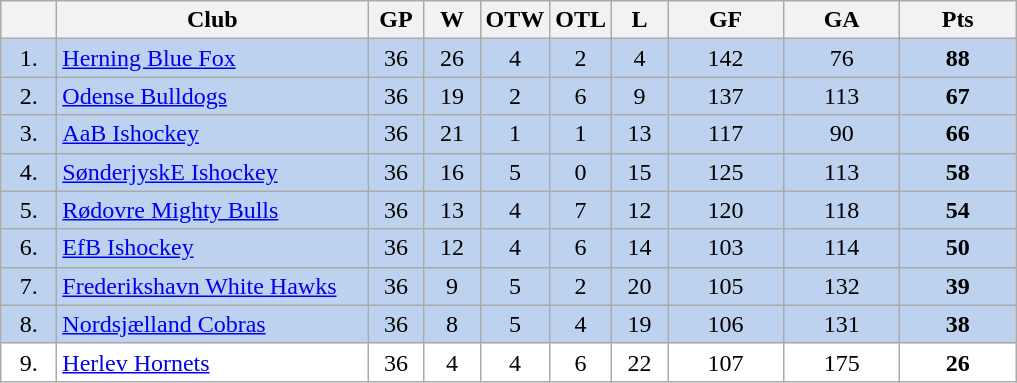<table class="wikitable">
<tr>
<th width="30"></th>
<th width="200">Club</th>
<th width="30">GP</th>
<th width="30">W</th>
<th width="30">OTW</th>
<th width="30">OTL</th>
<th width="30">L</th>
<th width="70">GF</th>
<th width="70">GA</th>
<th width="70">Pts</th>
</tr>
<tr bgcolor="#BCD2EE" align="center">
<td>1.</td>
<td align="left"><a href='#'>Herning Blue Fox</a></td>
<td>36</td>
<td>26</td>
<td>4</td>
<td>2</td>
<td>4</td>
<td>142</td>
<td>76</td>
<td><strong>88</strong></td>
</tr>
<tr bgcolor="#BCD2EE" align="center">
<td>2.</td>
<td align="left"><a href='#'>Odense Bulldogs</a></td>
<td>36</td>
<td>19</td>
<td>2</td>
<td>6</td>
<td>9</td>
<td>137</td>
<td>113</td>
<td><strong>67</strong></td>
</tr>
<tr bgcolor="#BCD2EE" align="center">
<td>3.</td>
<td align="left"><a href='#'>AaB Ishockey</a></td>
<td>36</td>
<td>21</td>
<td>1</td>
<td>1</td>
<td>13</td>
<td>117</td>
<td>90</td>
<td><strong>66</strong></td>
</tr>
<tr bgcolor="#BCD2EE" align="center">
<td>4.</td>
<td align="left"><a href='#'>SønderjyskE Ishockey</a></td>
<td>36</td>
<td>16</td>
<td>5</td>
<td>0</td>
<td>15</td>
<td>125</td>
<td>113</td>
<td><strong>58</strong></td>
</tr>
<tr bgcolor="#BCD2EE" align="center">
<td>5.</td>
<td align="left"><a href='#'>Rødovre Mighty Bulls</a></td>
<td>36</td>
<td>13</td>
<td>4</td>
<td>7</td>
<td>12</td>
<td>120</td>
<td>118</td>
<td><strong>54</strong></td>
</tr>
<tr bgcolor="#BCD2EE" align="center">
<td>6.</td>
<td align="left"><a href='#'>EfB Ishockey</a></td>
<td>36</td>
<td>12</td>
<td>4</td>
<td>6</td>
<td>14</td>
<td>103</td>
<td>114</td>
<td><strong>50</strong></td>
</tr>
<tr bgcolor="#BCD2EE" align="center">
<td>7.</td>
<td align="left"><a href='#'>Frederikshavn White Hawks</a></td>
<td>36</td>
<td>9</td>
<td>5</td>
<td>2</td>
<td>20</td>
<td>105</td>
<td>132</td>
<td><strong>39</strong></td>
</tr>
<tr bgcolor="#BCD2EE" align="center">
<td>8.</td>
<td align="left"><a href='#'>Nordsjælland Cobras</a></td>
<td>36</td>
<td>8</td>
<td>5</td>
<td>4</td>
<td>19</td>
<td>106</td>
<td>131</td>
<td><strong>38</strong></td>
</tr>
<tr bgcolor="#FFFFFF" align="center">
<td>9.</td>
<td align="left"><a href='#'>Herlev Hornets</a></td>
<td>36</td>
<td>4</td>
<td>4</td>
<td>6</td>
<td>22</td>
<td>107</td>
<td>175</td>
<td><strong>26</strong></td>
</tr>
</table>
